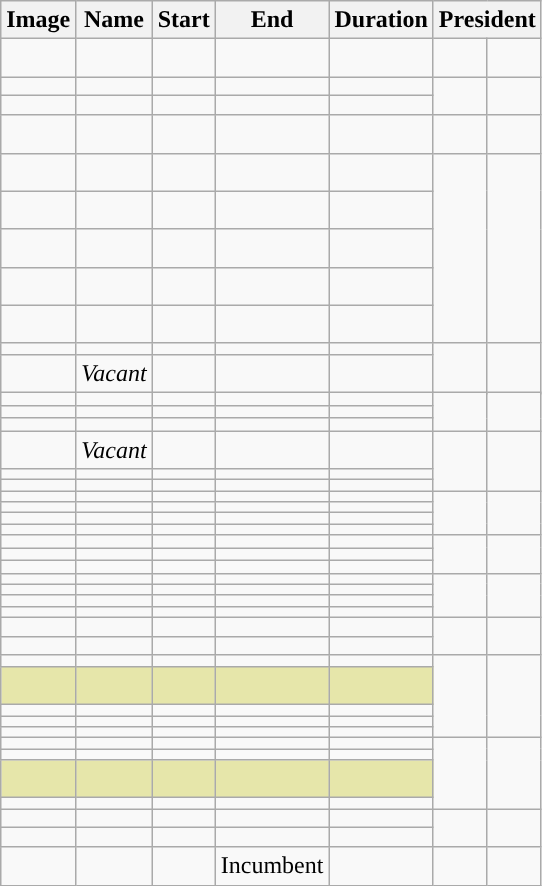<table class="wikitable sortable">
<tr>
<th class=unsortable>Image</th>
<th>Name</th>
<th>Start</th>
<th>End</th>
<th>Duration</th>
<th colspan=2>President</th>
</tr>
<tr>
<td></td>
<td></td>
<td></td>
<td></td>
<td></td>
<td style="background: "></td>
<td><br></td>
</tr>
<tr>
<td></td>
<td></td>
<td></td>
<td></td>
<td></td>
<td rowspan=2 style="background: "></td>
<td rowspan=2><br></td>
</tr>
<tr>
<td></td>
<td></td>
<td></td>
<td></td>
<td></td>
</tr>
<tr>
<td></td>
<td><br></td>
<td></td>
<td></td>
<td></td>
<td style="background: "></td>
<td><br></td>
</tr>
<tr>
<td></td>
<td><br></td>
<td></td>
<td></td>
<td></td>
<td rowspan=5 style="background: "></td>
<td rowspan=5><br></td>
</tr>
<tr>
<td></td>
<td><br></td>
<td></td>
<td></td>
<td></td>
</tr>
<tr>
<td></td>
<td><br></td>
<td></td>
<td></td>
<td></td>
</tr>
<tr>
<td></td>
<td><br></td>
<td></td>
<td></td>
<td></td>
</tr>
<tr>
<td></td>
<td><br></td>
<td></td>
<td></td>
<td></td>
</tr>
<tr>
<td></td>
<td></td>
<td></td>
<td></td>
<td></td>
<td rowspan=3 style="background: "></td>
<td rowspan=3><br></td>
</tr>
<tr>
<td></td>
<td><em>Vacant</em></td>
<td></td>
<td></td>
<td></td>
</tr>
<tr>
<td rowspan=2></td>
<td rowspan=2></td>
<td rowspan=2></td>
<td rowspan=2></td>
<td rowspan=2></td>
</tr>
<tr>
<td rowspan=3 style="background: "></td>
<td rowspan=3><br></td>
</tr>
<tr>
<td></td>
<td></td>
<td></td>
<td></td>
<td></td>
</tr>
<tr>
<td></td>
<td></td>
<td></td>
<td></td>
<td></td>
</tr>
<tr>
<td></td>
<td><em>Vacant</em></td>
<td></td>
<td></td>
<td></td>
<td rowspan=3 style="background: "></td>
<td rowspan=3><br></td>
</tr>
<tr>
<td></td>
<td></td>
<td></td>
<td></td>
<td></td>
</tr>
<tr>
<td></td>
<td></td>
<td></td>
<td></td>
<td></td>
</tr>
<tr>
<td></td>
<td></td>
<td></td>
<td></td>
<td></td>
<td rowspan=4 style="background: "></td>
<td rowspan=4><br></td>
</tr>
<tr>
<td></td>
<td></td>
<td></td>
<td></td>
<td></td>
</tr>
<tr>
<td></td>
<td></td>
<td></td>
<td></td>
<td></td>
</tr>
<tr>
<td></td>
<td></td>
<td></td>
<td></td>
<td></td>
</tr>
<tr>
<td></td>
<td></td>
<td></td>
<td></td>
<td></td>
<td rowspan=3 style="background: "></td>
<td rowspan=3><br></td>
</tr>
<tr>
<td></td>
<td></td>
<td></td>
<td></td>
<td></td>
</tr>
<tr>
<td></td>
<td></td>
<td></td>
<td></td>
<td></td>
</tr>
<tr>
<td></td>
<td></td>
<td></td>
<td></td>
<td></td>
<td rowspan=4 style="background: "></td>
<td rowspan=4><br></td>
</tr>
<tr>
<td></td>
<td></td>
<td></td>
<td></td>
<td></td>
</tr>
<tr>
<td></td>
<td></td>
<td></td>
<td></td>
<td></td>
</tr>
<tr>
<td></td>
<td></td>
<td></td>
<td></td>
<td></td>
</tr>
<tr>
<td></td>
<td></td>
<td></td>
<td></td>
<td></td>
<td rowspan=2 style="background: "></td>
<td rowspan=2><br></td>
</tr>
<tr>
<td></td>
<td></td>
<td></td>
<td></td>
<td></td>
</tr>
<tr>
<td></td>
<td></td>
<td></td>
<td></td>
<td></td>
<td rowspan=5 style="background: "></td>
<td rowspan=5><br></td>
</tr>
<tr bgcolor="#e6e6aa">
<td></td>
<td><br></td>
<td></td>
<td></td>
<td></td>
</tr>
<tr>
<td></td>
<td></td>
<td></td>
<td></td>
<td></td>
</tr>
<tr>
<td></td>
<td></td>
<td></td>
<td></td>
<td></td>
</tr>
<tr>
<td></td>
<td></td>
<td></td>
<td></td>
<td></td>
</tr>
<tr>
<td></td>
<td></td>
<td></td>
<td></td>
<td></td>
<td rowspan=4 style="background: "></td>
<td rowspan=4><br></td>
</tr>
<tr>
<td></td>
<td></td>
<td></td>
<td></td>
<td></td>
</tr>
<tr bgcolor="#e6e6aa">
<td></td>
<td><br></td>
<td></td>
<td></td>
<td></td>
</tr>
<tr>
<td></td>
<td></td>
<td></td>
<td></td>
<td></td>
</tr>
<tr>
<td></td>
<td></td>
<td></td>
<td></td>
<td></td>
<td rowspan=2 style="background: "></td>
<td rowspan=2><br></td>
</tr>
<tr>
<td></td>
<td></td>
<td></td>
<td></td>
<td></td>
</tr>
<tr>
<td></td>
<td></td>
<td></td>
<td>Incumbent</td>
<td></td>
<td style="background: "></td>
<td><br></td>
</tr>
</table>
